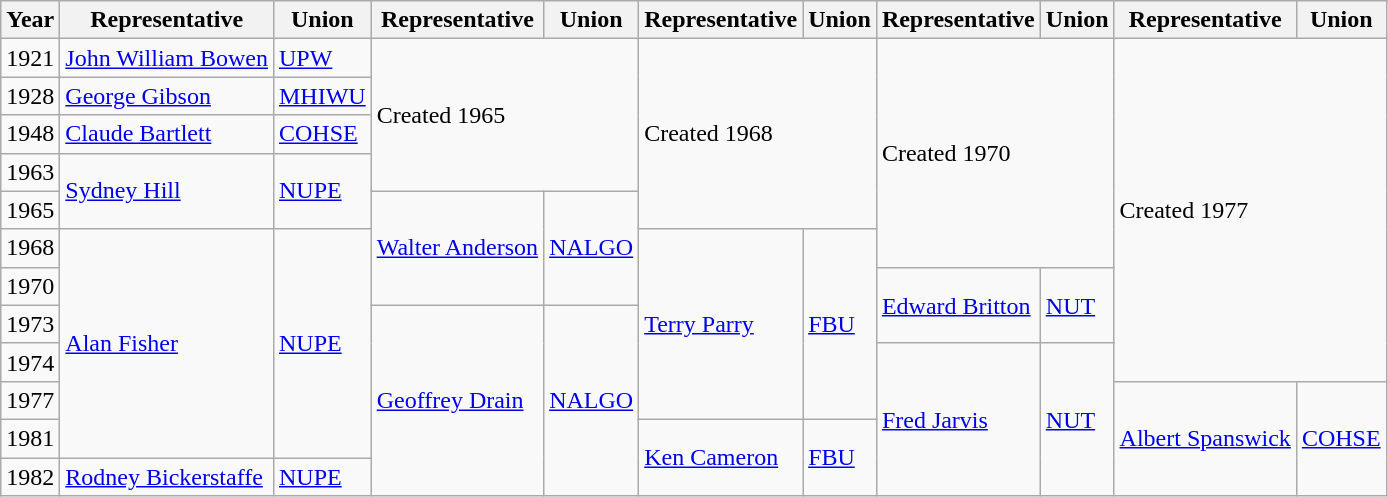<table class="wikitable">
<tr>
<th>Year</th>
<th>Representative</th>
<th>Union</th>
<th>Representative</th>
<th>Union</th>
<th>Representative</th>
<th>Union</th>
<th>Representative</th>
<th>Union</th>
<th>Representative</th>
<th>Union</th>
</tr>
<tr>
<td>1921</td>
<td><a href='#'>John William Bowen</a></td>
<td><a href='#'>UPW</a></td>
<td colspan=2 rowspan=4>Created 1965</td>
<td colspan=2 rowspan=5>Created 1968</td>
<td colspan=2 rowspan=6>Created 1970</td>
<td colspan=2 rowspan=9>Created 1977</td>
</tr>
<tr>
<td>1928</td>
<td><a href='#'>George Gibson</a></td>
<td><a href='#'>MHIWU</a></td>
</tr>
<tr>
<td>1948</td>
<td><a href='#'>Claude Bartlett</a></td>
<td><a href='#'>COHSE</a></td>
</tr>
<tr>
<td>1963</td>
<td rowspan=2><a href='#'>Sydney Hill</a></td>
<td rowspan=2><a href='#'>NUPE</a></td>
</tr>
<tr>
<td>1965</td>
<td rowspan=3><a href='#'>Walter Anderson</a></td>
<td rowspan=3><a href='#'>NALGO</a></td>
</tr>
<tr>
<td>1968</td>
<td rowspan=6><a href='#'>Alan Fisher</a></td>
<td rowspan=6><a href='#'>NUPE</a></td>
<td rowspan=5><a href='#'>Terry Parry</a></td>
<td rowspan=5><a href='#'>FBU</a></td>
</tr>
<tr>
<td>1970</td>
<td rowspan=2><a href='#'>Edward Britton</a></td>
<td rowspan=2><a href='#'>NUT</a></td>
</tr>
<tr>
<td>1973</td>
<td rowspan=5><a href='#'>Geoffrey Drain</a></td>
<td rowspan=5><a href='#'>NALGO</a></td>
</tr>
<tr>
<td>1974</td>
<td rowspan=4><a href='#'>Fred Jarvis</a></td>
<td rowspan=4><a href='#'>NUT</a></td>
</tr>
<tr>
<td>1977</td>
<td rowspan=3><a href='#'>Albert Spanswick</a></td>
<td rowspan=3><a href='#'>COHSE</a></td>
</tr>
<tr>
<td>1981</td>
<td rowspan=2><a href='#'>Ken Cameron</a></td>
<td rowspan=2><a href='#'>FBU</a></td>
</tr>
<tr>
<td>1982</td>
<td><a href='#'>Rodney Bickerstaffe</a></td>
<td><a href='#'>NUPE</a></td>
</tr>
</table>
